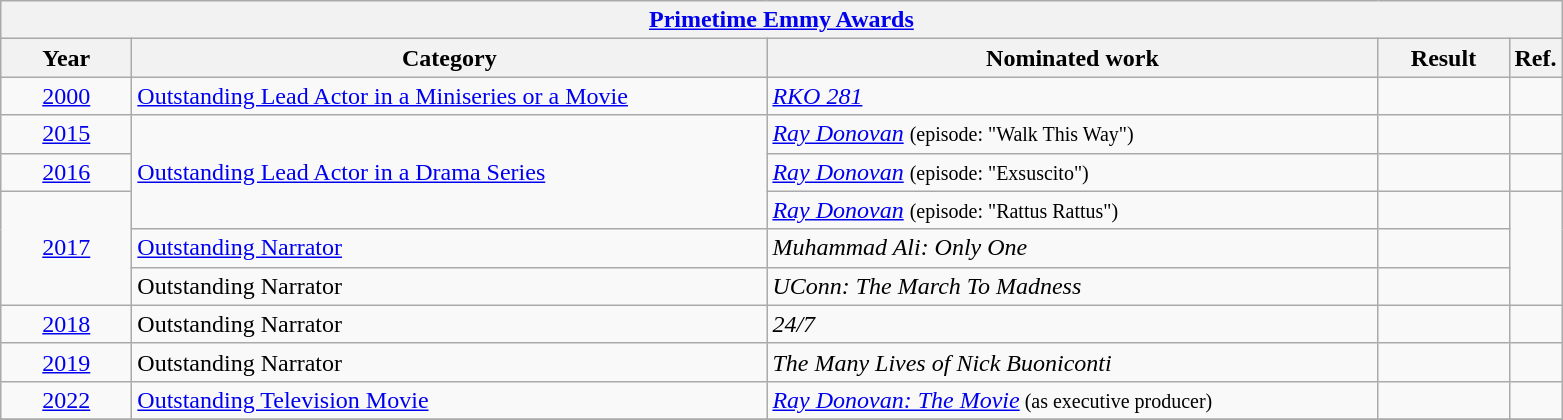<table class=wikitable>
<tr>
<th colspan=5><a href='#'>Primetime Emmy Awards</a></th>
</tr>
<tr>
<th scope="col" style="width:5em;">Year</th>
<th scope="col" style="width:26em;">Category</th>
<th scope="col" style="width:25em;">Nominated work</th>
<th scope="col" style="width:5em;">Result</th>
<th>Ref.</th>
</tr>
<tr>
<td style="text-align:center;"><a href='#'>2000</a></td>
<td><a href='#'>Outstanding Lead Actor in a Miniseries or a Movie</a></td>
<td><em><a href='#'>RKO 281</a></em></td>
<td></td>
<td></td>
</tr>
<tr>
<td style="text-align:center;"><a href='#'>2015</a></td>
<td rowspan="3"><a href='#'>Outstanding Lead Actor in a Drama Series</a></td>
<td><em><a href='#'>Ray Donovan</a></em> <small> (episode: "Walk This Way") </small></td>
<td></td>
<td></td>
</tr>
<tr>
<td style="text-align:center;"><a href='#'>2016</a></td>
<td><em><a href='#'>Ray Donovan</a></em> <small> (episode: "Exsuscito") </small></td>
<td></td>
<td></td>
</tr>
<tr>
<td rowspan=3, style="text-align:center;"><a href='#'>2017</a></td>
<td><em><a href='#'>Ray Donovan</a></em> <small> (episode: "Rattus Rattus") </small></td>
<td></td>
<td rowspan=3></td>
</tr>
<tr>
<td><a href='#'>Outstanding Narrator</a></td>
<td><em>Muhammad Ali: Only One</em></td>
<td></td>
</tr>
<tr>
<td>Outstanding Narrator</td>
<td><em>UConn: The March To Madness</em></td>
<td></td>
</tr>
<tr>
<td style="text-align:center;"><a href='#'>2018</a></td>
<td>Outstanding Narrator</td>
<td><em>24/7</em></td>
<td></td>
<td></td>
</tr>
<tr>
<td style="text-align:center;"><a href='#'>2019</a></td>
<td>Outstanding Narrator</td>
<td><em>The Many Lives of Nick Buoniconti</em></td>
<td></td>
<td></td>
</tr>
<tr>
<td style="text-align:center;"><a href='#'>2022</a></td>
<td><a href='#'>Outstanding Television Movie</a></td>
<td><em><a href='#'>Ray Donovan: The Movie</a></em><small> (as executive producer) </small></td>
<td></td>
<td></td>
</tr>
<tr>
</tr>
</table>
